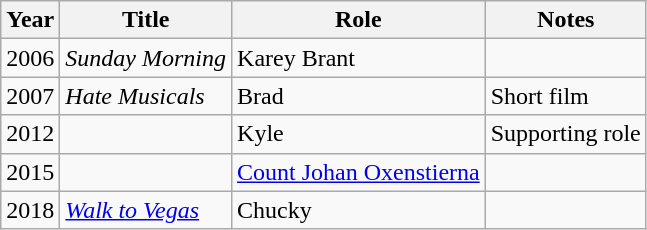<table class="wikitable sortable">
<tr>
<th>Year</th>
<th>Title</th>
<th>Role</th>
<th class="unsortable">Notes</th>
</tr>
<tr>
<td>2006</td>
<td scope="row"><em>Sunday Morning</em></td>
<td>Karey Brant</td>
<td></td>
</tr>
<tr>
<td>2007</td>
<td scope="row"><em>Hate Musicals</em></td>
<td>Brad</td>
<td>Short film</td>
</tr>
<tr>
<td>2012</td>
<td scope="row"><em></em></td>
<td>Kyle</td>
<td>Supporting role</td>
</tr>
<tr>
<td>2015</td>
<td scope="row"><em></em></td>
<td><a href='#'>Count Johan Oxenstierna</a></td>
<td></td>
</tr>
<tr>
<td>2018</td>
<td><em><a href='#'>Walk to Vegas</a></em></td>
<td>Chucky</td>
<td></td>
</tr>
</table>
